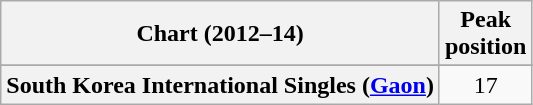<table class="wikitable plainrowheaders sortable" style="text-align:center;">
<tr>
<th scope="col">Chart (2012–14)</th>
<th scope="col">Peak<br>position</th>
</tr>
<tr>
</tr>
<tr>
</tr>
<tr>
</tr>
<tr>
</tr>
<tr>
</tr>
<tr>
</tr>
<tr>
</tr>
<tr>
</tr>
<tr>
<th scope="row">South Korea International Singles (<a href='#'>Gaon</a>)</th>
<td>17</td>
</tr>
</table>
